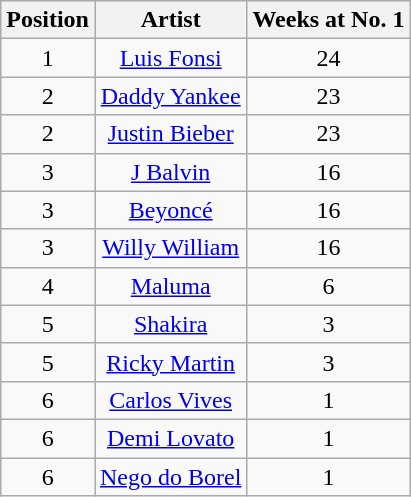<table class="wikitable plainrowheaders" style="text-align:center;">
<tr>
<th scope="col">Position</th>
<th scope="col">Artist</th>
<th scope="col">Weeks at No. 1</th>
</tr>
<tr>
<td>1</td>
<td><a href='#'>Luis Fonsi</a></td>
<td>24</td>
</tr>
<tr>
<td>2</td>
<td><a href='#'>Daddy Yankee</a></td>
<td>23</td>
</tr>
<tr>
<td>2</td>
<td><a href='#'>Justin Bieber</a></td>
<td>23</td>
</tr>
<tr>
<td>3</td>
<td><a href='#'>J Balvin</a></td>
<td>16</td>
</tr>
<tr>
<td>3</td>
<td><a href='#'>Beyoncé</a></td>
<td>16</td>
</tr>
<tr>
<td>3</td>
<td><a href='#'>Willy William</a></td>
<td>16</td>
</tr>
<tr>
<td>4</td>
<td><a href='#'>Maluma</a></td>
<td>6</td>
</tr>
<tr>
<td>5</td>
<td><a href='#'>Shakira</a></td>
<td>3</td>
</tr>
<tr>
<td>5</td>
<td><a href='#'>Ricky Martin</a></td>
<td>3</td>
</tr>
<tr>
<td>6</td>
<td><a href='#'>Carlos Vives</a></td>
<td>1</td>
</tr>
<tr>
<td>6</td>
<td><a href='#'>Demi Lovato</a></td>
<td>1</td>
</tr>
<tr>
<td>6</td>
<td><a href='#'>Nego do Borel</a></td>
<td>1</td>
</tr>
</table>
